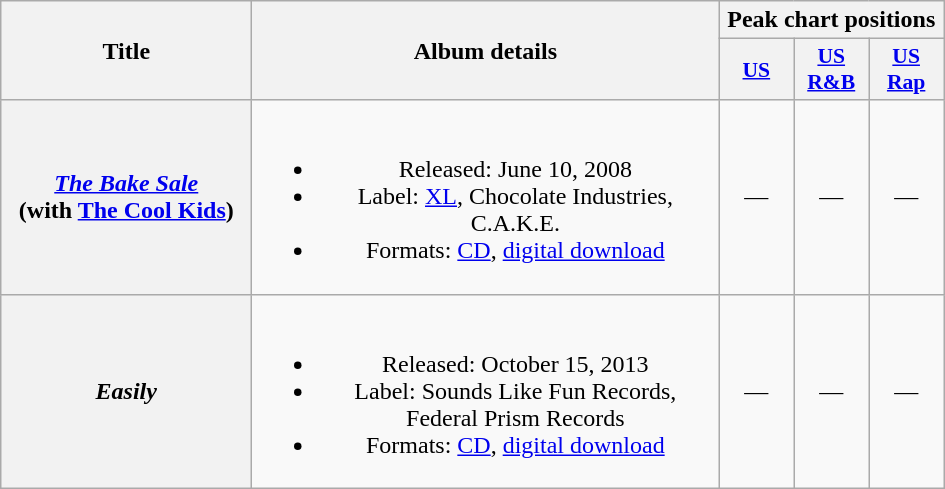<table class="wikitable plainrowheaders" style="text-align:center;">
<tr>
<th scope="col" rowspan="2" style="width:10em;">Title</th>
<th scope="col" rowspan="2" style="width:19em;">Album details</th>
<th scope="col" colspan="3">Peak chart positions</th>
</tr>
<tr>
<th scope="col" style="width:3em;font-size:90%;"><a href='#'>US</a></th>
<th scope="col" style="width:3em;font-size:90%;"><a href='#'>US R&B</a></th>
<th scope="col" style="width:3em;font-size:90%;"><a href='#'>US<br>Rap</a></th>
</tr>
<tr>
<th scope="row"><em><a href='#'>The Bake Sale</a></em><br><span>(with <a href='#'>The Cool Kids</a>)</span></th>
<td><br><ul><li>Released: June 10, 2008</li><li>Label: <a href='#'>XL</a>, Chocolate Industries, C.A.K.E.</li><li>Formats: <a href='#'>CD</a>, <a href='#'>digital download</a></li></ul></td>
<td>—</td>
<td>—</td>
<td>—</td>
</tr>
<tr>
<th scope="row"><em>Easily</em></th>
<td><br><ul><li>Released: October 15, 2013</li><li>Label: Sounds Like Fun Records, Federal Prism Records</li><li>Formats: <a href='#'>CD</a>, <a href='#'>digital download</a></li></ul></td>
<td>—</td>
<td>—</td>
<td>—</td>
</tr>
</table>
